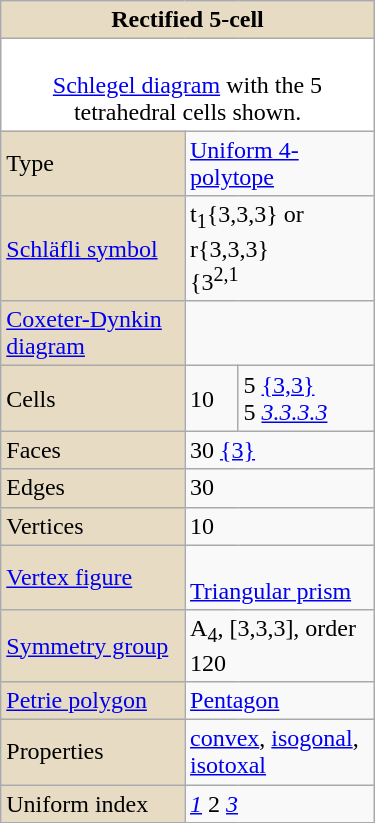<table class="wikitable" align="right" style="margin-left:10px" width="250">
<tr>
<td bgcolor=#e7dcc3 align=center colspan=3><strong>Rectified 5-cell</strong></td>
</tr>
<tr>
<td bgcolor=#ffffff align=center colspan=3><br><a href='#'>Schlegel diagram</a> with the 5 tetrahedral cells shown.</td>
</tr>
<tr>
<td bgcolor=#e7dcc3>Type</td>
<td colspan=2><a href='#'>Uniform 4-polytope</a></td>
</tr>
<tr>
<td bgcolor=#e7dcc3><a href='#'>Schläfli symbol</a></td>
<td colspan=2>t<sub>1</sub>{3,3,3} or r{3,3,3}<br>{3<sup>2,1</sup></td>
</tr>
<tr>
<td bgcolor=#e7dcc3><a href='#'>Coxeter-Dynkin diagram</a></td>
<td colspan=2></td>
</tr>
<tr>
<td bgcolor=#e7dcc3>Cells</td>
<td>10</td>
<td>5 <a href='#'>{3,3}</a> <br>5 <a href='#'><em>3.3.3.3</em></a> </td>
</tr>
<tr>
<td bgcolor=#e7dcc3>Faces</td>
<td colspan=2>30 <a href='#'>{3}</a></td>
</tr>
<tr>
<td bgcolor=#e7dcc3>Edges</td>
<td colspan=2>30</td>
</tr>
<tr>
<td bgcolor=#e7dcc3>Vertices</td>
<td colspan=2>10</td>
</tr>
<tr>
<td bgcolor=#e7dcc3><a href='#'>Vertex figure</a></td>
<td colspan=2><br><a href='#'>Triangular prism</a></td>
</tr>
<tr>
<td bgcolor=#e7dcc3><a href='#'>Symmetry group</a></td>
<td colspan=2>A<sub>4</sub>, [3,3,3], order 120</td>
</tr>
<tr>
<td bgcolor=#e7dcc3><a href='#'>Petrie polygon</a></td>
<td colspan=2><a href='#'>Pentagon</a></td>
</tr>
<tr>
<td bgcolor=#e7dcc3>Properties</td>
<td colspan=2><a href='#'>convex</a>, <a href='#'>isogonal</a>, <a href='#'>isotoxal</a></td>
</tr>
<tr>
<td bgcolor=#e7dcc3>Uniform index</td>
<td colspan=2><em><a href='#'>1</a></em> 2 <em><a href='#'>3</a></em></td>
</tr>
</table>
